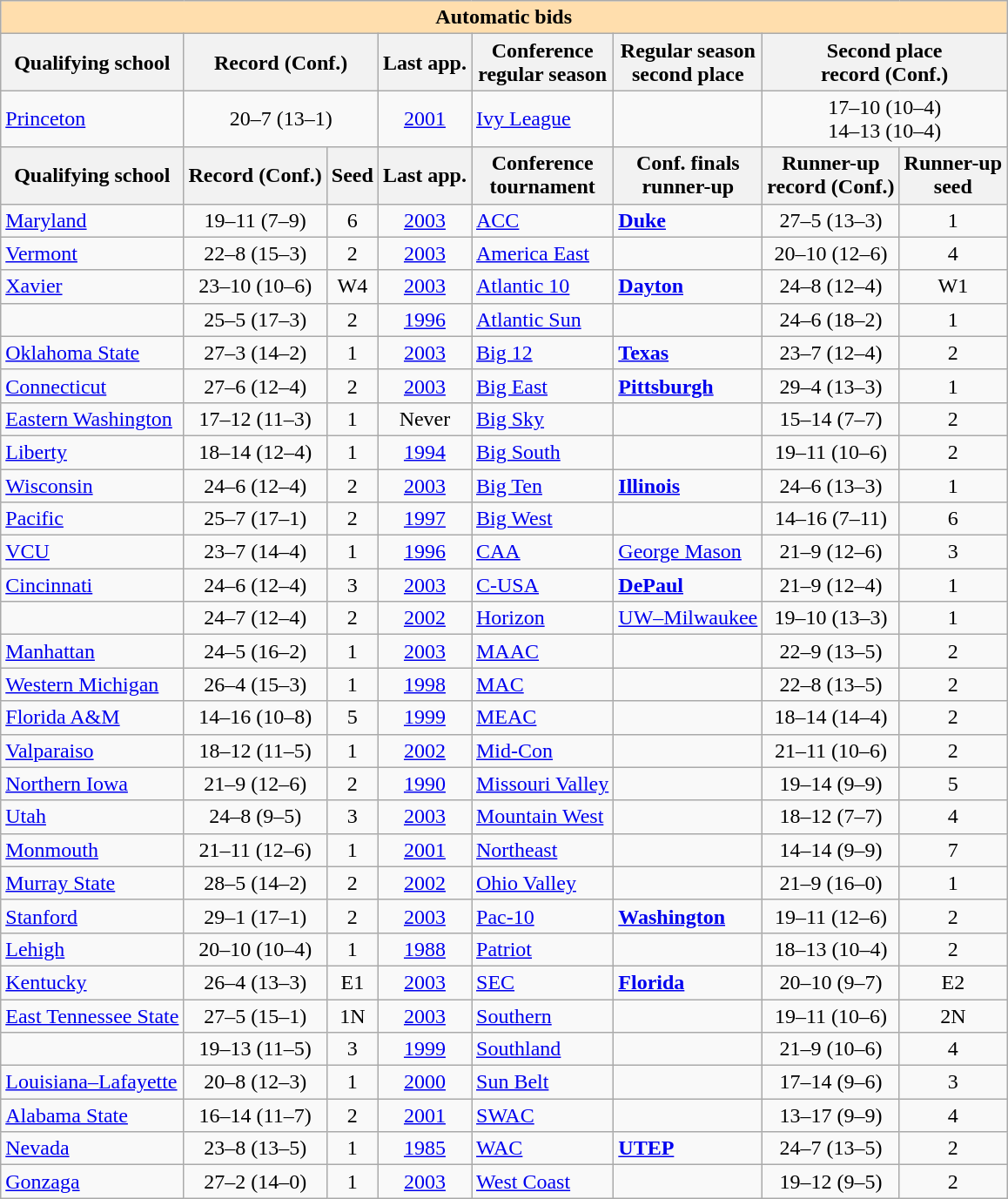<table class="wikitable">
<tr>
<th colspan="8" style="background:#ffdead;">Automatic bids</th>
</tr>
<tr>
<th>Qualifying school</th>
<th colspan="2">Record (Conf.)</th>
<th>Last app.</th>
<th>Conference<br>regular season</th>
<th>Regular season<br>second place</th>
<th colspan="2">Second place<br>record (Conf.)</th>
</tr>
<tr>
<td><a href='#'>Princeton</a></td>
<td colspan=2 align=center>20–7 (13–1)</td>
<td align=center><a href='#'>2001</a></td>
<td><a href='#'>Ivy League</a></td>
<td><br></td>
<td colspan=2 align=center>17–10 (10–4)<br>14–13 (10–4)</td>
</tr>
<tr>
<th>Qualifying school</th>
<th>Record (Conf.)</th>
<th>Seed</th>
<th>Last app.</th>
<th>Conference<br>tournament</th>
<th>Conf. finals<br>runner-up</th>
<th>Runner-up<br>record (Conf.)</th>
<th>Runner-up<br>seed</th>
</tr>
<tr>
<td><a href='#'>Maryland</a></td>
<td align=center>19–11 (7–9)</td>
<td align=center>6</td>
<td align=center><a href='#'>2003</a></td>
<td><a href='#'>ACC</a></td>
<td><strong><a href='#'>Duke</a></strong></td>
<td align=center>27–5 (13–3)</td>
<td align=center>1</td>
</tr>
<tr>
<td><a href='#'>Vermont</a></td>
<td align=center>22–8 (15–3)</td>
<td align=center>2</td>
<td align=center><a href='#'>2003</a></td>
<td><a href='#'>America East</a></td>
<td></td>
<td align=center>20–10 (12–6)</td>
<td align=center>4</td>
</tr>
<tr>
<td><a href='#'>Xavier</a></td>
<td align=center>23–10 (10–6)</td>
<td align=center>W4</td>
<td align=center><a href='#'>2003</a></td>
<td><a href='#'>Atlantic 10</a></td>
<td><strong><a href='#'>Dayton</a></strong></td>
<td align=center>24–8 (12–4)</td>
<td align=center>W1</td>
</tr>
<tr>
<td></td>
<td align=center>25–5 (17–3)</td>
<td align=center>2</td>
<td align=center><a href='#'>1996</a></td>
<td><a href='#'>Atlantic Sun</a></td>
<td></td>
<td align=center>24–6 (18–2)</td>
<td align=center>1</td>
</tr>
<tr>
<td><a href='#'>Oklahoma State</a></td>
<td align=center>27–3 (14–2)</td>
<td align=center>1</td>
<td align=center><a href='#'>2003</a></td>
<td><a href='#'>Big 12</a></td>
<td><strong><a href='#'>Texas</a></strong></td>
<td align=center>23–7 (12–4)</td>
<td align=center>2</td>
</tr>
<tr>
<td><a href='#'>Connecticut</a></td>
<td align=center>27–6 (12–4)</td>
<td align=center>2</td>
<td align=center><a href='#'>2003</a></td>
<td><a href='#'>Big East</a></td>
<td><strong><a href='#'>Pittsburgh</a></strong></td>
<td align=center>29–4 (13–3)</td>
<td align=center>1</td>
</tr>
<tr>
<td><a href='#'>Eastern Washington</a></td>
<td align=center>17–12 (11–3)</td>
<td align=center>1</td>
<td align=center>Never</td>
<td><a href='#'>Big Sky</a></td>
<td></td>
<td align=center>15–14 (7–7)</td>
<td align=center>2</td>
</tr>
<tr>
<td><a href='#'>Liberty</a></td>
<td align=center>18–14 (12–4)</td>
<td align=center>1</td>
<td align=center><a href='#'>1994</a></td>
<td><a href='#'>Big South</a></td>
<td></td>
<td align=center>19–11 (10–6)</td>
<td align=center>2</td>
</tr>
<tr>
<td><a href='#'>Wisconsin</a></td>
<td align=center>24–6 (12–4)</td>
<td align=center>2</td>
<td align=center><a href='#'>2003</a></td>
<td><a href='#'>Big Ten</a></td>
<td><strong><a href='#'>Illinois</a></strong></td>
<td align=center>24–6 (13–3)</td>
<td align=center>1</td>
</tr>
<tr>
<td><a href='#'>Pacific</a></td>
<td align=center>25–7 (17–1)</td>
<td align=center>2</td>
<td align=center><a href='#'>1997</a></td>
<td><a href='#'>Big West</a></td>
<td></td>
<td align=center>14–16 (7–11)</td>
<td align=center>6</td>
</tr>
<tr>
<td><a href='#'>VCU</a></td>
<td align=center>23–7 (14–4)</td>
<td align=center>1</td>
<td align=center><a href='#'>1996</a></td>
<td><a href='#'>CAA</a></td>
<td><a href='#'>George Mason</a></td>
<td align=center>21–9 (12–6)</td>
<td align=center>3</td>
</tr>
<tr>
<td><a href='#'>Cincinnati</a></td>
<td align=center>24–6 (12–4)</td>
<td align=center>3</td>
<td align=center><a href='#'>2003</a></td>
<td><a href='#'>C-USA</a></td>
<td><strong><a href='#'>DePaul</a></strong></td>
<td align=center>21–9 (12–4)</td>
<td align=center>1</td>
</tr>
<tr>
<td></td>
<td align=center>24–7 (12–4)</td>
<td align=center>2</td>
<td align=center><a href='#'>2002</a></td>
<td><a href='#'>Horizon</a></td>
<td><a href='#'>UW–Milwaukee</a></td>
<td align=center>19–10 (13–3)</td>
<td align=center>1</td>
</tr>
<tr>
<td><a href='#'>Manhattan</a></td>
<td align=center>24–5 (16–2)</td>
<td align=center>1</td>
<td align=center><a href='#'>2003</a></td>
<td><a href='#'>MAAC</a></td>
<td></td>
<td align=center>22–9 (13–5)</td>
<td align=center>2</td>
</tr>
<tr>
<td><a href='#'>Western Michigan</a></td>
<td align=center>26–4 (15–3)</td>
<td align=center>1</td>
<td align=center><a href='#'>1998</a></td>
<td><a href='#'>MAC</a></td>
<td></td>
<td align=center>22–8 (13–5)</td>
<td align=center>2</td>
</tr>
<tr>
<td><a href='#'>Florida A&M</a></td>
<td align=center>14–16 (10–8)</td>
<td align=center>5</td>
<td align=center><a href='#'>1999</a></td>
<td><a href='#'>MEAC</a></td>
<td></td>
<td align=center>18–14 (14–4)</td>
<td align=center>2</td>
</tr>
<tr>
<td><a href='#'>Valparaiso</a></td>
<td align=center>18–12 (11–5)</td>
<td align=center>1</td>
<td align=center><a href='#'>2002</a></td>
<td><a href='#'>Mid-Con</a></td>
<td></td>
<td align=center>21–11 (10–6)</td>
<td align=center>2</td>
</tr>
<tr>
<td><a href='#'>Northern Iowa</a></td>
<td align=center>21–9 (12–6)</td>
<td align=center>2</td>
<td align=center><a href='#'>1990</a></td>
<td><a href='#'>Missouri Valley</a></td>
<td></td>
<td align=center>19–14 (9–9)</td>
<td align=center>5</td>
</tr>
<tr>
<td><a href='#'>Utah</a></td>
<td align=center>24–8 (9–5)</td>
<td align=center>3</td>
<td align=center><a href='#'>2003</a></td>
<td><a href='#'>Mountain West</a></td>
<td></td>
<td align=center>18–12 (7–7)</td>
<td align=center>4</td>
</tr>
<tr>
<td><a href='#'>Monmouth</a></td>
<td align=center>21–11 (12–6)</td>
<td align=center>1</td>
<td align=center><a href='#'>2001</a></td>
<td><a href='#'>Northeast</a></td>
<td></td>
<td align=center>14–14 (9–9)</td>
<td align=center>7</td>
</tr>
<tr>
<td><a href='#'>Murray State</a></td>
<td align=center>28–5 (14–2)</td>
<td align=center>2</td>
<td align=center><a href='#'>2002</a></td>
<td><a href='#'>Ohio Valley</a></td>
<td></td>
<td align=center>21–9 (16–0)</td>
<td align=center>1</td>
</tr>
<tr>
<td><a href='#'>Stanford</a></td>
<td align=center>29–1 (17–1)</td>
<td align=center>2</td>
<td align=center><a href='#'>2003</a></td>
<td><a href='#'>Pac-10</a></td>
<td><strong><a href='#'>Washington</a></strong></td>
<td align=center>19–11 (12–6)</td>
<td align=center>2</td>
</tr>
<tr>
<td><a href='#'>Lehigh</a></td>
<td align=center>20–10 (10–4)</td>
<td align=center>1</td>
<td align=center><a href='#'>1988</a></td>
<td><a href='#'>Patriot</a></td>
<td></td>
<td align=center>18–13 (10–4)</td>
<td align=center>2</td>
</tr>
<tr>
<td><a href='#'>Kentucky</a></td>
<td align=center>26–4 (13–3)</td>
<td align=center>E1</td>
<td align=center><a href='#'>2003</a></td>
<td><a href='#'>SEC</a></td>
<td><strong><a href='#'>Florida</a></strong></td>
<td align=center>20–10 (9–7)</td>
<td align=center>E2</td>
</tr>
<tr>
<td><a href='#'>East Tennessee State</a></td>
<td align=center>27–5 (15–1)</td>
<td align=center>1N</td>
<td align=center><a href='#'>2003</a></td>
<td><a href='#'>Southern</a></td>
<td></td>
<td align=center>19–11 (10–6)</td>
<td align=center>2N</td>
</tr>
<tr>
<td></td>
<td align=center>19–13 (11–5)</td>
<td align=center>3</td>
<td align=center><a href='#'>1999</a></td>
<td><a href='#'>Southland</a></td>
<td></td>
<td align=center>21–9 (10–6)</td>
<td align=center>4</td>
</tr>
<tr>
<td><a href='#'>Louisiana–Lafayette</a></td>
<td align=center>20–8 (12–3)</td>
<td align=center>1</td>
<td align=center><a href='#'>2000</a></td>
<td><a href='#'>Sun Belt</a></td>
<td></td>
<td align=center>17–14 (9–6)</td>
<td align=center>3</td>
</tr>
<tr>
<td><a href='#'>Alabama State</a></td>
<td align=center>16–14 (11–7)</td>
<td align=center>2</td>
<td align=center><a href='#'>2001</a></td>
<td><a href='#'>SWAC</a></td>
<td></td>
<td align=center>13–17 (9–9)</td>
<td align=center>4</td>
</tr>
<tr>
<td><a href='#'>Nevada</a></td>
<td align=center>23–8 (13–5)</td>
<td align=center>1</td>
<td align=center><a href='#'>1985</a></td>
<td><a href='#'>WAC</a></td>
<td><strong><a href='#'>UTEP</a></strong></td>
<td align=center>24–7 (13–5)</td>
<td align=center>2</td>
</tr>
<tr>
<td><a href='#'>Gonzaga</a></td>
<td align=center>27–2 (14–0)</td>
<td align=center>1</td>
<td align=center><a href='#'>2003</a></td>
<td><a href='#'>West Coast</a></td>
<td></td>
<td align=center>19–12 (9–5)</td>
<td align=center>2</td>
</tr>
</table>
